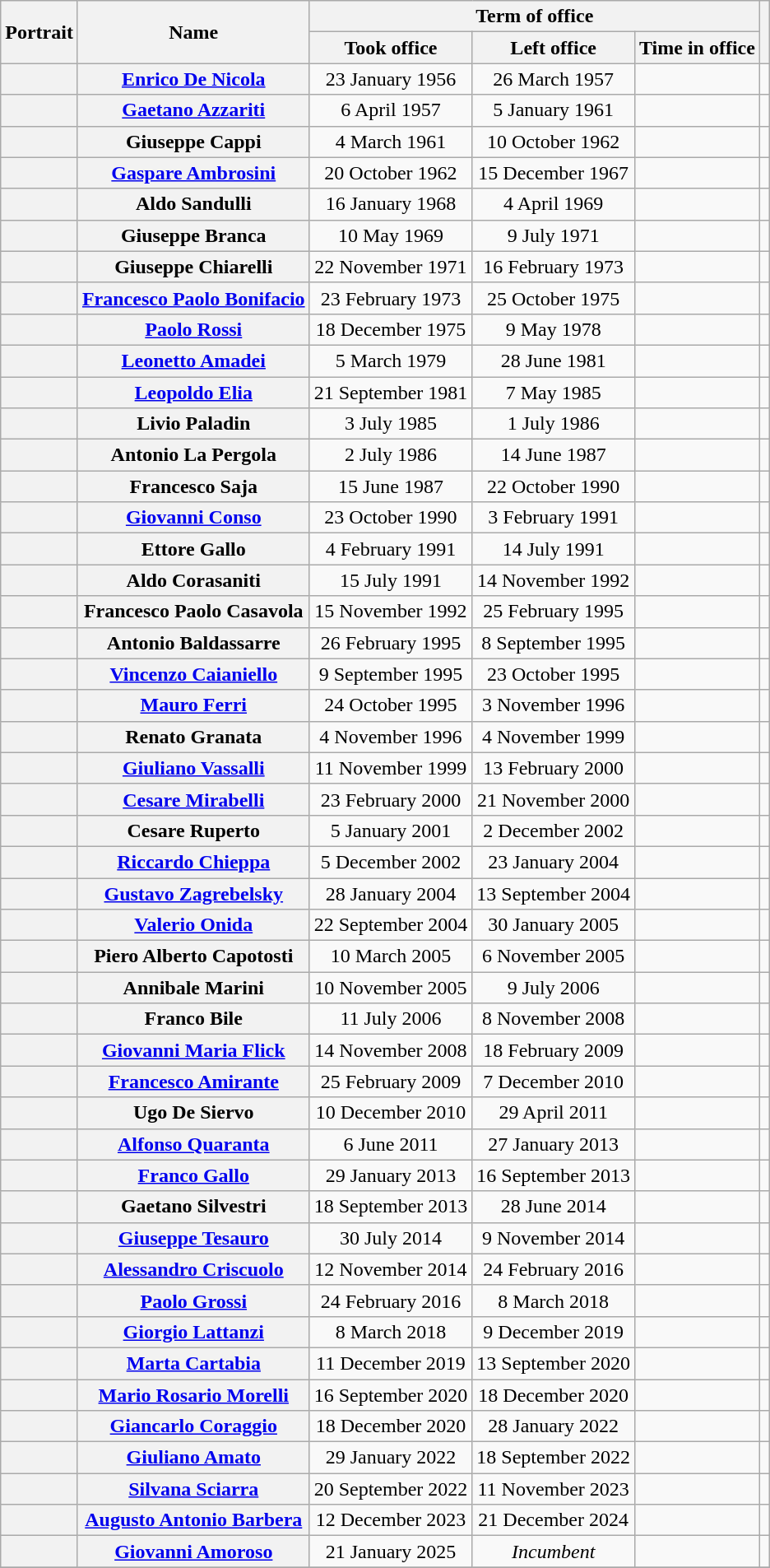<table class="wikitable">
<tr>
<th rowspan=2>Portrait</th>
<th rowspan=2>Name</th>
<th colspan=3>Term of office</th>
<th rowspan=2></th>
</tr>
<tr>
<th>Took office</th>
<th>Left office</th>
<th>Time in office</th>
</tr>
<tr>
<th></th>
<th scope="row" style="font-weight:normal"><strong><a href='#'>Enrico De Nicola</a></strong><br></th>
<td align=center>23 January 1956</td>
<td align=center>26 March 1957</td>
<td align=center></td>
<td></td>
</tr>
<tr>
<th></th>
<th scope="row" style="font-weight:normal"><strong><a href='#'>Gaetano Azzariti</a></strong><br></th>
<td align=center>6 April 1957</td>
<td align=center>5 January 1961</td>
<td align=center></td>
<td></td>
</tr>
<tr>
<th></th>
<th scope="row" style="font-weight:normal"><strong>Giuseppe Cappi</strong><br></th>
<td align=center>4 March 1961</td>
<td align=center>10 October 1962</td>
<td align=center></td>
<td></td>
</tr>
<tr>
<th></th>
<th scope="row" style="font-weight:normal"><strong><a href='#'>Gaspare Ambrosini</a></strong><br></th>
<td align=center>20 October 1962</td>
<td align=center>15 December 1967</td>
<td align=center></td>
<td></td>
</tr>
<tr>
<th></th>
<th scope="row" style="font-weight:normal"><strong>Aldo Sandulli</strong><br></th>
<td align=center>16 January 1968</td>
<td align=center>4 April 1969</td>
<td align=center></td>
<td></td>
</tr>
<tr>
<th></th>
<th scope="row" style="font-weight:normal"><strong>Giuseppe Branca</strong><br></th>
<td align=center>10 May 1969</td>
<td align=center>9 July 1971</td>
<td align=center></td>
<td></td>
</tr>
<tr>
<th></th>
<th scope="row" style="font-weight:normal"><strong>Giuseppe Chiarelli</strong><br></th>
<td align=center>22 November 1971</td>
<td align=center>16 February 1973</td>
<td align=center></td>
<td></td>
</tr>
<tr>
<th></th>
<th scope="row" style="font-weight:normal"><strong><a href='#'>Francesco Paolo Bonifacio</a></strong><br></th>
<td align=center>23 February 1973</td>
<td align=center>25 October 1975</td>
<td align=center></td>
<td></td>
</tr>
<tr>
<th></th>
<th scope="row" style="font-weight:normal"><strong><a href='#'>Paolo Rossi</a></strong><br></th>
<td align=center>18 December 1975</td>
<td align=center>9 May 1978</td>
<td align=center></td>
<td></td>
</tr>
<tr>
<th></th>
<th scope="row" style="font-weight:normal"><strong><a href='#'>Leonetto Amadei</a></strong><br></th>
<td align=center>5 March 1979</td>
<td align=center>28 June 1981</td>
<td align=center></td>
<td></td>
</tr>
<tr>
<th></th>
<th scope="row" style="font-weight:normal"><strong><a href='#'>Leopoldo Elia</a></strong><br></th>
<td align=center>21 September 1981</td>
<td align=center>7 May 1985</td>
<td align=center></td>
<td></td>
</tr>
<tr>
<th></th>
<th scope="row" style="font-weight:normal"><strong>Livio Paladin</strong><br></th>
<td align=center>3 July 1985</td>
<td align=center>1 July 1986</td>
<td align=center></td>
<td></td>
</tr>
<tr>
<th></th>
<th scope="row" style="font-weight:normal"><strong>Antonio La Pergola</strong><br></th>
<td align=center>2 July 1986</td>
<td align=center>14 June 1987</td>
<td align=center></td>
<td></td>
</tr>
<tr>
<th></th>
<th scope="row" style="font-weight:normal"><strong>Francesco Saja</strong><br></th>
<td align=center>15 June 1987</td>
<td align=center>22 October 1990</td>
<td align=center></td>
<td></td>
</tr>
<tr>
<th></th>
<th scope="row" style="font-weight:normal"><strong><a href='#'>Giovanni Conso</a></strong><br></th>
<td align=center>23 October 1990</td>
<td align=center>3 February 1991</td>
<td align=center></td>
<td></td>
</tr>
<tr>
<th></th>
<th scope="row" style="font-weight:normal"><strong>Ettore Gallo</strong><br></th>
<td align=center>4 February 1991</td>
<td align=center>14 July 1991</td>
<td align=center></td>
<td></td>
</tr>
<tr>
<th></th>
<th scope="row" style="font-weight:normal"><strong>Aldo Corasaniti</strong><br></th>
<td align=center>15 July 1991</td>
<td align=center>14 November 1992</td>
<td align=center></td>
<td></td>
</tr>
<tr>
<th></th>
<th scope="row" style="font-weight:normal"><strong>Francesco Paolo Casavola</strong><br></th>
<td align=center>15 November 1992</td>
<td align=center>25 February 1995</td>
<td align=center></td>
<td></td>
</tr>
<tr>
<th></th>
<th scope="row" style="font-weight:normal"><strong>Antonio Baldassarre</strong><br></th>
<td align=center>26 February 1995</td>
<td align=center>8 September 1995</td>
<td align=center></td>
<td></td>
</tr>
<tr>
<th></th>
<th scope="row" style="font-weight:normal"><strong><a href='#'>Vincenzo Caianiello</a></strong><br></th>
<td align=center>9 September 1995</td>
<td align=center>23 October 1995</td>
<td align=center></td>
<td></td>
</tr>
<tr>
<th></th>
<th scope="row" style="font-weight:normal"><strong><a href='#'>Mauro Ferri</a></strong><br></th>
<td align=center>24 October 1995</td>
<td align=center>3 November 1996</td>
<td align=center></td>
<td></td>
</tr>
<tr>
<th></th>
<th scope="row" style="font-weight:normal"><strong>Renato Granata</strong><br></th>
<td align=center>4 November 1996</td>
<td align=center>4 November 1999</td>
<td align=center></td>
<td></td>
</tr>
<tr>
<th></th>
<th scope="row" style="font-weight:normal"><strong><a href='#'>Giuliano Vassalli</a></strong><br></th>
<td align=center>11 November 1999</td>
<td align=center>13 February 2000</td>
<td align=center></td>
<td></td>
</tr>
<tr>
<th></th>
<th scope="row" style="font-weight:normal"><strong><a href='#'>Cesare Mirabelli</a></strong><br></th>
<td align=center>23 February 2000</td>
<td align=center>21 November 2000</td>
<td align=center></td>
<td></td>
</tr>
<tr>
<th></th>
<th scope="row" style="font-weight:normal"><strong>Cesare Ruperto</strong><br></th>
<td align=center>5 January 2001</td>
<td align=center>2 December 2002</td>
<td align=center></td>
<td></td>
</tr>
<tr>
<th></th>
<th scope="row" style="font-weight:normal"><strong><a href='#'>Riccardo Chieppa</a></strong><br></th>
<td align=center>5 December 2002</td>
<td align=center>23 January 2004</td>
<td align=center></td>
<td></td>
</tr>
<tr>
<th></th>
<th scope="row" style="font-weight:normal"><strong><a href='#'>Gustavo Zagrebelsky</a></strong><br></th>
<td align=center>28 January 2004</td>
<td align=center>13 September 2004</td>
<td align=center></td>
<td></td>
</tr>
<tr>
<th></th>
<th scope="row" style="font-weight:normal"><strong><a href='#'>Valerio Onida</a></strong><br></th>
<td align=center>22 September 2004</td>
<td align=center>30 January 2005</td>
<td align=center></td>
<td></td>
</tr>
<tr>
<th></th>
<th scope="row" style="font-weight:normal"><strong>Piero Alberto Capotosti</strong><br></th>
<td align=center>10 March 2005</td>
<td align=center>6 November 2005</td>
<td align=center></td>
<td></td>
</tr>
<tr>
<th></th>
<th scope="row" style="font-weight:normal"><strong>Annibale Marini</strong><br></th>
<td align=center>10 November 2005</td>
<td align=center>9 July 2006</td>
<td align=center></td>
<td></td>
</tr>
<tr>
<th></th>
<th scope="row" style="font-weight:normal"><strong>Franco Bile</strong><br></th>
<td align=center>11 July 2006</td>
<td align=center>8 November 2008</td>
<td align=center></td>
<td></td>
</tr>
<tr>
<th></th>
<th scope="row" style="font-weight:normal"><strong><a href='#'>Giovanni Maria Flick</a></strong><br></th>
<td align=center>14 November 2008</td>
<td align=center>18 February 2009</td>
<td align=center></td>
<td></td>
</tr>
<tr>
<th></th>
<th scope="row" style="font-weight:normal"><strong><a href='#'>Francesco Amirante</a></strong><br></th>
<td align=center>25 February 2009</td>
<td align=center>7 December 2010</td>
<td align=center></td>
<td></td>
</tr>
<tr>
<th></th>
<th scope="row" style="font-weight:normal"><strong>Ugo De Siervo</strong><br></th>
<td align=center>10 December 2010</td>
<td align=center>29 April 2011</td>
<td align=center></td>
<td></td>
</tr>
<tr>
<th></th>
<th scope="row" style="font-weight:normal"><strong><a href='#'>Alfonso Quaranta</a></strong><br></th>
<td align=center>6 June 2011</td>
<td align=center>27 January 2013</td>
<td align=center></td>
<td></td>
</tr>
<tr>
<th></th>
<th scope="row" style="font-weight:normal"><strong><a href='#'>Franco Gallo</a></strong><br></th>
<td align=center>29 January 2013</td>
<td align=center>16 September 2013</td>
<td align=center></td>
<td></td>
</tr>
<tr>
<th></th>
<th scope="row" style="font-weight:normal"><strong>Gaetano Silvestri</strong><br></th>
<td align=center>18 September 2013</td>
<td align=center>28 June 2014</td>
<td align=center></td>
<td></td>
</tr>
<tr>
<th></th>
<th scope="row" style="font-weight:normal"><strong><a href='#'>Giuseppe Tesauro</a></strong><br></th>
<td align=center>30 July 2014</td>
<td align=center>9 November 2014</td>
<td align=center></td>
<td></td>
</tr>
<tr>
<th></th>
<th scope="row" style="font-weight:normal"><strong><a href='#'>Alessandro Criscuolo</a></strong><br></th>
<td align=center>12 November 2014</td>
<td align=center>24 February 2016</td>
<td align=center></td>
<td></td>
</tr>
<tr>
<th></th>
<th scope="row" style="font-weight:normal"><strong><a href='#'>Paolo Grossi</a></strong><br></th>
<td align=center>24 February 2016</td>
<td align=center>8 March 2018</td>
<td align=center></td>
<td></td>
</tr>
<tr>
<th></th>
<th scope="row" style="font-weight:normal"><strong><a href='#'>Giorgio Lattanzi</a></strong><br></th>
<td align=center>8 March 2018</td>
<td align=center>9 December 2019</td>
<td align=center></td>
<td></td>
</tr>
<tr>
<th></th>
<th scope="row" style="font-weight:normal"><strong><a href='#'>Marta Cartabia</a></strong><br></th>
<td align=center>11 December 2019</td>
<td align=center>13 September 2020</td>
<td align=center></td>
<td></td>
</tr>
<tr>
<th></th>
<th scope="row" style="font-weight:normal"><strong><a href='#'>Mario Rosario Morelli</a></strong><br></th>
<td align=center>16 September 2020</td>
<td align=center>18 December 2020</td>
<td align=center></td>
<td></td>
</tr>
<tr>
<th></th>
<th scope="row" style="font-weight:normal"><strong><a href='#'>Giancarlo Coraggio</a></strong><br></th>
<td align=center>18 December 2020</td>
<td align=center>28 January 2022</td>
<td align=center></td>
<td></td>
</tr>
<tr>
<th></th>
<th scope="row" style="font-weight:normal"><strong><a href='#'>Giuliano Amato</a></strong><br></th>
<td align=center>29 January 2022</td>
<td align=center>18 September 2022</td>
<td align=center></td>
<td></td>
</tr>
<tr>
<th></th>
<th scope="row" style="font-weight:normal"><strong><a href='#'>Silvana Sciarra</a></strong><br></th>
<td align=center>20 September 2022</td>
<td align=center>11 November 2023</td>
<td align=center></td>
<td></td>
</tr>
<tr>
<th></th>
<th scope="row" style="font-weight:normal"><strong><a href='#'>Augusto Antonio Barbera</a></strong><br></th>
<td align=center>12 December 2023</td>
<td align=center>21 December 2024</td>
<td align=center></td>
<td></td>
</tr>
<tr>
<th></th>
<th scope="row" style="font-weight:normal"><strong><a href='#'>Giovanni Amoroso</a></strong><br></th>
<td align=center>21 January 2025</td>
<td align=center><em>Incumbent</em></td>
<td align=center></td>
<td></td>
</tr>
<tr>
</tr>
</table>
